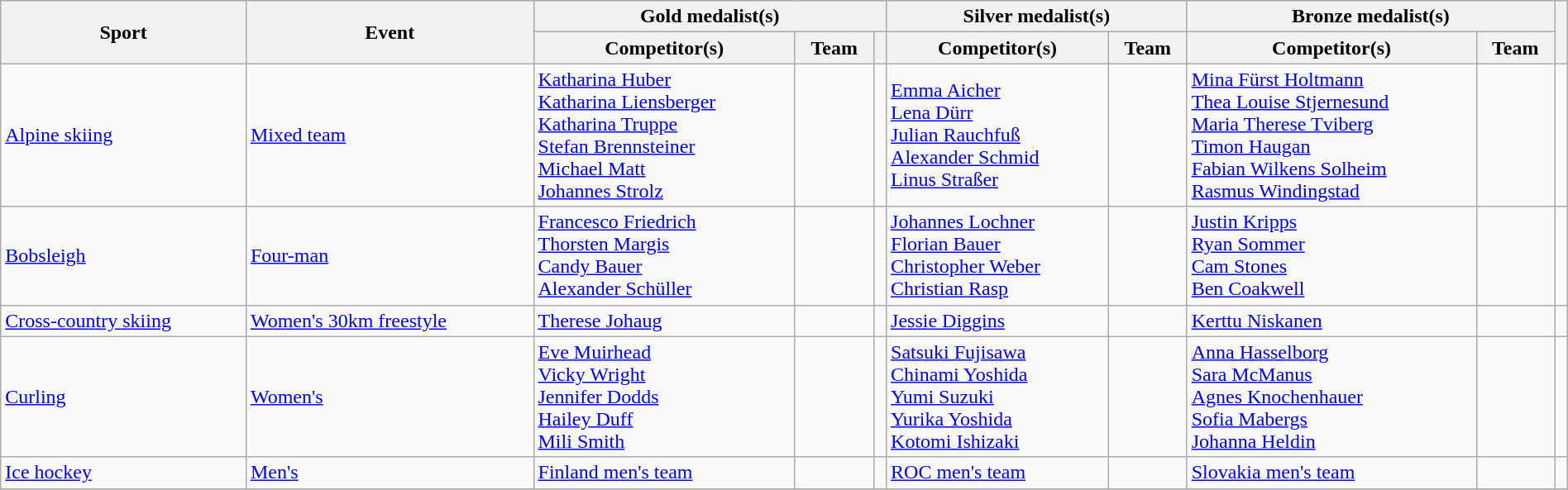<table class="wikitable" style="width:100%;">
<tr>
<th rowspan="2">Sport</th>
<th rowspan="2">Event</th>
<th colspan="3">Gold medalist(s)</th>
<th colspan="2">Silver medalist(s)</th>
<th colspan="2">Bronze medalist(s)</th>
<th rowspan="2"></th>
</tr>
<tr>
<th>Competitor(s)</th>
<th>Team</th>
<th></th>
<th>Competitor(s)</th>
<th>Team</th>
<th>Competitor(s)</th>
<th>Team</th>
</tr>
<tr>
<td><a href='#'>Alpine skiing</a></td>
<td><a href='#'>Mixed team</a></td>
<td><a href='#'>Katharina Huber</a><br><a href='#'>Katharina Liensberger</a><br><a href='#'>Katharina Truppe</a><br><a href='#'>Stefan Brennsteiner</a><br><a href='#'>Michael Matt</a><br><a href='#'>Johannes Strolz</a></td>
<td></td>
<td></td>
<td><a href='#'>Emma Aicher</a><br><a href='#'>Lena Dürr</a><br><a href='#'>Julian Rauchfuß</a><br><a href='#'>Alexander Schmid</a><br><a href='#'>Linus Straßer</a></td>
<td></td>
<td><a href='#'>Mina Fürst Holtmann</a><br><a href='#'>Thea Louise Stjernesund</a><br><a href='#'>Maria Therese Tviberg</a><br><a href='#'>Timon Haugan</a><br><a href='#'>Fabian Wilkens Solheim</a><br><a href='#'>Rasmus Windingstad</a></td>
<td></td>
<td></td>
</tr>
<tr>
<td><a href='#'>Bobsleigh</a></td>
<td><a href='#'>Four-man</a></td>
<td><a href='#'>Francesco Friedrich</a><br><a href='#'>Thorsten Margis</a><br><a href='#'>Candy Bauer</a><br><a href='#'>Alexander Schüller</a></td>
<td></td>
<td></td>
<td><a href='#'>Johannes Lochner</a><br><a href='#'>Florian Bauer</a><br><a href='#'>Christopher Weber</a><br><a href='#'>Christian Rasp</a></td>
<td></td>
<td><a href='#'>Justin Kripps</a><br><a href='#'>Ryan Sommer</a><br><a href='#'>Cam Stones</a><br><a href='#'>Ben Coakwell</a></td>
<td></td>
<td></td>
</tr>
<tr>
<td><a href='#'>Cross-country skiing</a></td>
<td><a href='#'>Women's 30km freestyle</a></td>
<td><a href='#'>Therese Johaug</a></td>
<td></td>
<td></td>
<td><a href='#'>Jessie Diggins</a></td>
<td></td>
<td><a href='#'>Kerttu Niskanen</a></td>
<td></td>
<td></td>
</tr>
<tr>
<td><a href='#'>Curling</a></td>
<td><a href='#'>Women's</a></td>
<td><a href='#'>Eve Muirhead</a><br><a href='#'>Vicky Wright</a><br><a href='#'>Jennifer Dodds</a><br><a href='#'>Hailey Duff</a><br><a href='#'>Mili Smith</a></td>
<td></td>
<td></td>
<td><a href='#'>Satsuki Fujisawa</a><br><a href='#'>Chinami Yoshida</a><br><a href='#'>Yumi Suzuki</a><br><a href='#'>Yurika Yoshida</a><br><a href='#'>Kotomi Ishizaki</a></td>
<td></td>
<td><a href='#'>Anna Hasselborg</a><br><a href='#'>Sara McManus</a><br><a href='#'>Agnes Knochenhauer</a><br><a href='#'>Sofia Mabergs</a><br><a href='#'>Johanna Heldin</a></td>
<td></td>
<td></td>
</tr>
<tr>
<td><a href='#'>Ice hockey</a></td>
<td><a href='#'>Men's</a></td>
<td><a href='#'>Finland men's team</a></td>
<td></td>
<td></td>
<td><a href='#'>ROC men's team</a></td>
<td></td>
<td><a href='#'>Slovakia men's team</a></td>
<td></td>
<td></td>
</tr>
<tr>
</tr>
</table>
